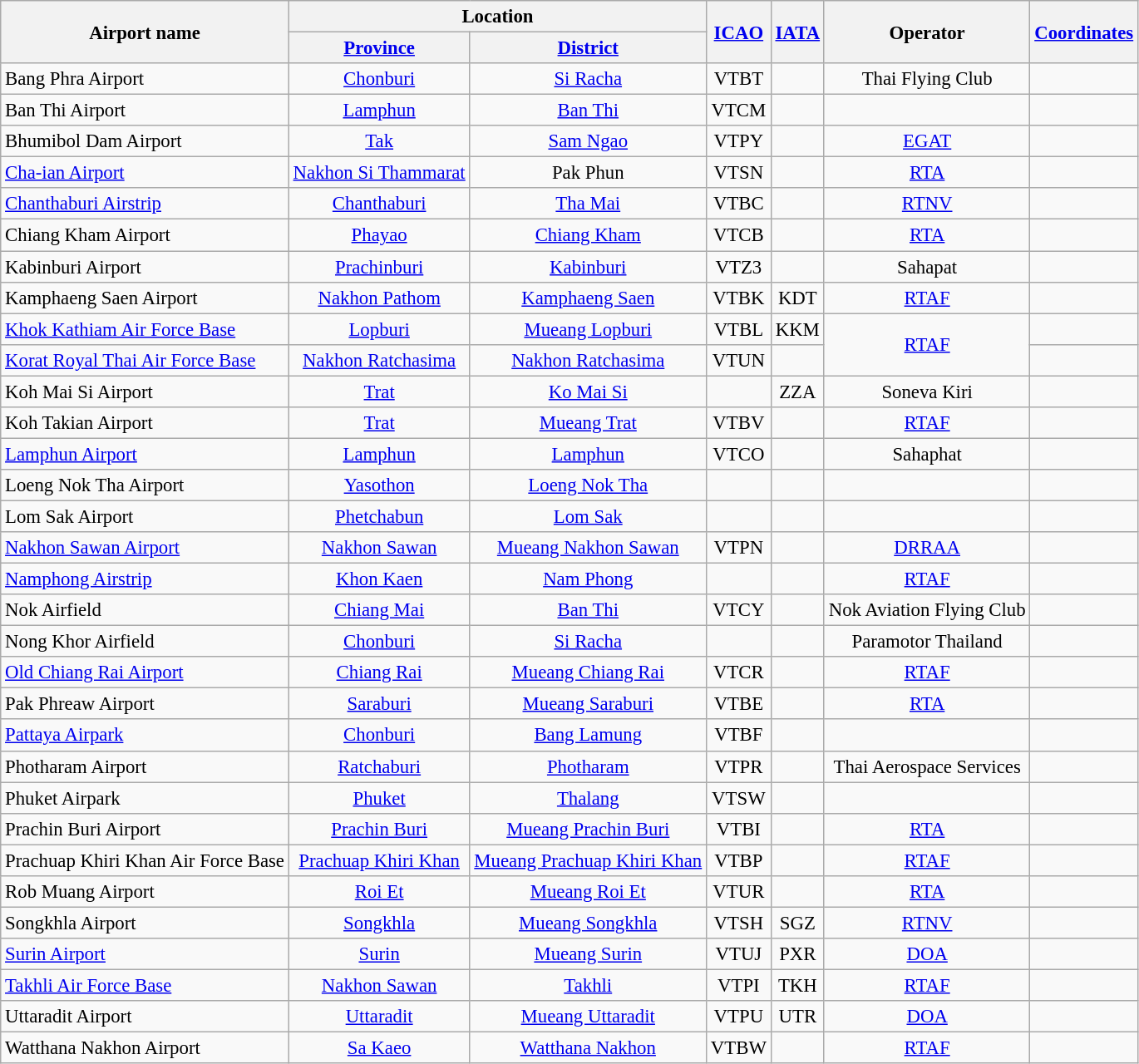<table class="wikitable sortable" style="font-size:95%;text-align:center;">
<tr>
<th rowspan="2">Airport name</th>
<th colspan="2">Location</th>
<th rowspan="2"><a href='#'>ICAO</a></th>
<th rowspan="2"><a href='#'>IATA</a></th>
<th rowspan="2">Operator</th>
<th rowspan="2"><a href='#'>Coordinates</a></th>
</tr>
<tr>
<th><a href='#'>Province</a></th>
<th><a href='#'>District</a></th>
</tr>
<tr>
<td style="text-align:left;">Bang Phra Airport</td>
<td><a href='#'>Chonburi</a></td>
<td><a href='#'>Si Racha</a></td>
<td>VTBT</td>
<td></td>
<td>Thai Flying Club</td>
<td></td>
</tr>
<tr>
<td style="text-align:left;">Ban Thi Airport</td>
<td><a href='#'>Lamphun</a></td>
<td><a href='#'>Ban Thi</a></td>
<td>VTCM</td>
<td></td>
<td></td>
<td></td>
</tr>
<tr>
<td style="text-align:left;">Bhumibol Dam Airport </td>
<td><a href='#'>Tak</a></td>
<td><a href='#'>Sam Ngao</a></td>
<td>VTPY</td>
<td></td>
<td><a href='#'>EGAT</a></td>
<td></td>
</tr>
<tr>
<td style="text-align:left;"><a href='#'>Cha-ian Airport</a></td>
<td><a href='#'>Nakhon Si Thammarat</a></td>
<td>Pak Phun</td>
<td>VTSN</td>
<td></td>
<td><a href='#'>RTA</a></td>
<td></td>
</tr>
<tr>
<td style="text-align:left;"><a href='#'>Chanthaburi Airstrip</a></td>
<td><a href='#'>Chanthaburi</a></td>
<td><a href='#'>Tha Mai</a></td>
<td>VTBC</td>
<td></td>
<td><a href='#'>RTNV</a></td>
<td></td>
</tr>
<tr>
<td style="text-align:left;">Chiang Kham Airport</td>
<td><a href='#'>Phayao</a></td>
<td><a href='#'>Chiang Kham</a></td>
<td>VTCB</td>
<td></td>
<td><a href='#'>RTA</a></td>
<td></td>
</tr>
<tr>
<td style="text-align:left;">Kabinburi Airport</td>
<td><a href='#'>Prachinburi</a></td>
<td><a href='#'>Kabinburi</a></td>
<td>VTZ3</td>
<td></td>
<td>Sahapat</td>
<td></td>
</tr>
<tr>
<td style="text-align:left;">Kamphaeng Saen Airport</td>
<td><a href='#'>Nakhon Pathom</a></td>
<td><a href='#'>Kamphaeng Saen</a></td>
<td>VTBK</td>
<td>KDT</td>
<td><a href='#'>RTAF</a></td>
<td></td>
</tr>
<tr>
<td style="text-align:left;"><a href='#'>Khok Kathiam Air Force Base</a></td>
<td><a href='#'>Lopburi</a></td>
<td><a href='#'>Mueang Lopburi</a></td>
<td>VTBL</td>
<td>KKM</td>
<td rowspan="2"><a href='#'>RTAF</a></td>
<td></td>
</tr>
<tr>
<td style="text-align:left;"><a href='#'>Korat Royal Thai Air Force Base</a></td>
<td><a href='#'>Nakhon Ratchasima</a></td>
<td><a href='#'>Nakhon Ratchasima</a></td>
<td>VTUN</td>
<td></td>
<td></td>
</tr>
<tr>
<td style="text-align:left;">Koh Mai Si Airport</td>
<td><a href='#'>Trat</a></td>
<td><a href='#'>Ko Mai Si</a></td>
<td></td>
<td>ZZA</td>
<td>Soneva Kiri</td>
<td></td>
</tr>
<tr>
<td style="text-align:left;">Koh Takian Airport</td>
<td><a href='#'>Trat</a></td>
<td><a href='#'>Mueang Trat</a></td>
<td>VTBV</td>
<td></td>
<td><a href='#'>RTAF</a></td>
<td></td>
</tr>
<tr>
<td style="text-align:left;"><a href='#'>Lamphun Airport</a></td>
<td><a href='#'>Lamphun</a></td>
<td><a href='#'>Lamphun</a></td>
<td>VTCO</td>
<td></td>
<td>Sahaphat</td>
<td></td>
</tr>
<tr>
<td style="text-align:left;">Loeng Nok Tha Airport</td>
<td><a href='#'>Yasothon</a></td>
<td><a href='#'>Loeng Nok Tha</a></td>
<td></td>
<td></td>
<td></td>
<td></td>
</tr>
<tr>
<td style="text-align:left;">Lom Sak Airport</td>
<td><a href='#'>Phetchabun</a></td>
<td><a href='#'>Lom Sak</a></td>
<td></td>
<td></td>
<td></td>
<td></td>
</tr>
<tr>
<td style="text-align:left;"><a href='#'>Nakhon Sawan Airport</a></td>
<td><a href='#'>Nakhon Sawan</a></td>
<td><a href='#'>Mueang Nakhon Sawan</a></td>
<td>VTPN</td>
<td></td>
<td><a href='#'>DRRAA</a></td>
<td></td>
</tr>
<tr>
<td style="text-align:left;"><a href='#'>Namphong Airstrip</a></td>
<td><a href='#'>Khon Kaen</a></td>
<td><a href='#'>Nam Phong</a></td>
<td></td>
<td></td>
<td><a href='#'>RTAF</a></td>
<td></td>
</tr>
<tr>
<td style="text-align:left;">Nok Airfield</td>
<td><a href='#'>Chiang Mai</a></td>
<td><a href='#'>Ban Thi</a></td>
<td>VTCY</td>
<td></td>
<td>Nok Aviation Flying Club</td>
<td></td>
</tr>
<tr>
<td style="text-align:left;">Nong Khor Airfield</td>
<td><a href='#'>Chonburi</a></td>
<td><a href='#'>Si Racha</a></td>
<td></td>
<td></td>
<td>Paramotor Thailand</td>
<td></td>
</tr>
<tr>
<td style="text-align:left;"><a href='#'>Old Chiang Rai Airport</a></td>
<td><a href='#'>Chiang Rai</a></td>
<td><a href='#'>Mueang Chiang Rai</a></td>
<td>VTCR</td>
<td></td>
<td><a href='#'>RTAF</a></td>
<td></td>
</tr>
<tr>
<td style="text-align:left;">Pak Phreaw Airport</td>
<td><a href='#'>Saraburi</a></td>
<td><a href='#'>Mueang Saraburi</a></td>
<td>VTBE</td>
<td></td>
<td><a href='#'>RTA</a></td>
<td></td>
</tr>
<tr>
<td style="text-align:left;"><a href='#'>Pattaya Airpark</a></td>
<td><a href='#'>Chonburi</a></td>
<td><a href='#'>Bang Lamung</a></td>
<td>VTBF</td>
<td></td>
<td></td>
<td></td>
</tr>
<tr>
<td style="text-align:left;">Photharam Airport</td>
<td><a href='#'>Ratchaburi</a></td>
<td><a href='#'>Photharam</a></td>
<td>VTPR</td>
<td></td>
<td>Thai Aerospace Services</td>
<td></td>
</tr>
<tr>
<td style="text-align:left;">Phuket Airpark</td>
<td><a href='#'>Phuket</a></td>
<td><a href='#'>Thalang</a></td>
<td>VTSW</td>
<td></td>
<td></td>
<td></td>
</tr>
<tr>
<td style="text-align:left;">Prachin Buri Airport	</td>
<td><a href='#'>Prachin Buri</a></td>
<td><a href='#'>Mueang Prachin Buri</a></td>
<td>VTBI</td>
<td></td>
<td><a href='#'>RTA</a></td>
<td></td>
</tr>
<tr>
<td style="text-align:left;">Prachuap Khiri Khan Air Force Base</td>
<td><a href='#'>Prachuap Khiri Khan</a></td>
<td><a href='#'>Mueang Prachuap Khiri Khan</a></td>
<td>VTBP</td>
<td></td>
<td><a href='#'>RTAF</a></td>
<td></td>
</tr>
<tr>
<td style="text-align:left;">Rob Muang Airport</td>
<td><a href='#'>Roi Et</a></td>
<td><a href='#'>Mueang Roi Et</a></td>
<td>VTUR</td>
<td></td>
<td><a href='#'>RTA</a></td>
<td></td>
</tr>
<tr>
<td style="text-align:left;">Songkhla Airport</td>
<td><a href='#'>Songkhla</a></td>
<td><a href='#'>Mueang Songkhla</a></td>
<td>VTSH</td>
<td>SGZ</td>
<td><a href='#'>RTNV</a></td>
<td></td>
</tr>
<tr>
<td style="text-align:left;"><a href='#'>Surin Airport</a></td>
<td><a href='#'>Surin</a></td>
<td><a href='#'>Mueang Surin</a></td>
<td>VTUJ</td>
<td>PXR</td>
<td><a href='#'>DOA</a></td>
<td></td>
</tr>
<tr>
<td style="text-align:left;"><a href='#'>Takhli Air Force Base</a></td>
<td><a href='#'>Nakhon Sawan</a></td>
<td><a href='#'>Takhli</a></td>
<td>VTPI</td>
<td>TKH</td>
<td><a href='#'>RTAF</a></td>
<td></td>
</tr>
<tr>
<td style="text-align:left;">Uttaradit Airport</td>
<td><a href='#'>Uttaradit</a></td>
<td><a href='#'>Mueang Uttaradit</a></td>
<td>VTPU</td>
<td>UTR</td>
<td><a href='#'>DOA</a></td>
<td></td>
</tr>
<tr>
<td style="text-align:left;">Watthana Nakhon Airport</td>
<td><a href='#'>Sa Kaeo</a></td>
<td><a href='#'>Watthana Nakhon</a></td>
<td>VTBW</td>
<td></td>
<td><a href='#'>RTAF</a></td>
<td></td>
</tr>
</table>
